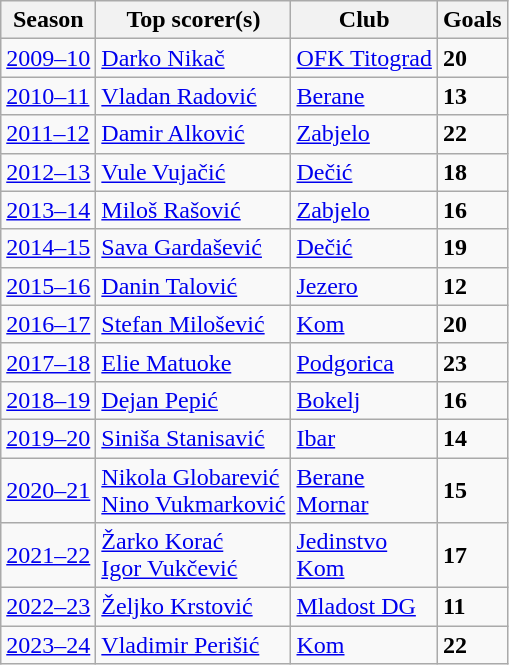<table class="wikitable sortable" style="text-align: left;">
<tr>
<th>Season</th>
<th>Top scorer(s)</th>
<th>Club</th>
<th>Goals</th>
</tr>
<tr>
<td><a href='#'>2009–10</a></td>
<td> <a href='#'>Darko Nikač</a></td>
<td><a href='#'>OFK Titograd</a></td>
<td><strong>20</strong></td>
</tr>
<tr>
<td><a href='#'>2010–11</a></td>
<td> <a href='#'>Vladan Radović</a></td>
<td><a href='#'>Berane</a></td>
<td><strong>13</strong></td>
</tr>
<tr>
<td><a href='#'>2011–12</a></td>
<td> <a href='#'>Damir Alković</a></td>
<td><a href='#'>Zabjelo</a></td>
<td><strong>22</strong></td>
</tr>
<tr>
<td><a href='#'>2012–13</a></td>
<td> <a href='#'>Vule Vujačić</a></td>
<td><a href='#'>Dečić</a></td>
<td><strong>18</strong></td>
</tr>
<tr>
<td><a href='#'>2013–14</a></td>
<td> <a href='#'>Miloš Rašović</a></td>
<td><a href='#'>Zabjelo</a></td>
<td><strong>16</strong></td>
</tr>
<tr>
<td><a href='#'>2014–15</a></td>
<td> <a href='#'>Sava Gardašević</a></td>
<td><a href='#'>Dečić</a></td>
<td><strong>19</strong></td>
</tr>
<tr>
<td><a href='#'>2015–16</a></td>
<td> <a href='#'>Danin Talović</a></td>
<td><a href='#'>Jezero</a></td>
<td><strong>12</strong></td>
</tr>
<tr>
<td><a href='#'>2016–17</a></td>
<td> <a href='#'>Stefan Milošević</a></td>
<td><a href='#'>Kom</a></td>
<td><strong>20</strong></td>
</tr>
<tr>
<td><a href='#'>2017–18</a></td>
<td> <a href='#'>Elie Matuoke</a></td>
<td><a href='#'>Podgorica</a></td>
<td><strong>23</strong></td>
</tr>
<tr>
<td><a href='#'>2018–19</a></td>
<td> <a href='#'>Dejan Pepić</a></td>
<td><a href='#'>Bokelj</a></td>
<td><strong>16</strong></td>
</tr>
<tr>
<td><a href='#'>2019–20</a></td>
<td> <a href='#'>Siniša Stanisavić</a></td>
<td><a href='#'>Ibar</a></td>
<td><strong>14</strong></td>
</tr>
<tr>
<td><a href='#'>2020–21</a></td>
<td> <a href='#'>Nikola Globarević</a><br> <a href='#'>Nino Vukmarković</a></td>
<td><a href='#'>Berane</a><br><a href='#'>Mornar</a></td>
<td><strong>15</strong></td>
</tr>
<tr>
<td><a href='#'>2021–22</a></td>
<td> <a href='#'>Žarko Korać</a><br> <a href='#'>Igor Vukčević</a></td>
<td><a href='#'>Jedinstvo</a><br><a href='#'>Kom</a></td>
<td><strong>17</strong></td>
</tr>
<tr>
<td><a href='#'>2022–23</a></td>
<td> <a href='#'>Željko Krstović</a></td>
<td><a href='#'>Mladost DG</a></td>
<td><strong>11</strong></td>
</tr>
<tr>
<td><a href='#'>2023–24</a></td>
<td> <a href='#'>Vladimir Perišić</a></td>
<td><a href='#'>Kom</a></td>
<td><strong>22</strong></td>
</tr>
</table>
